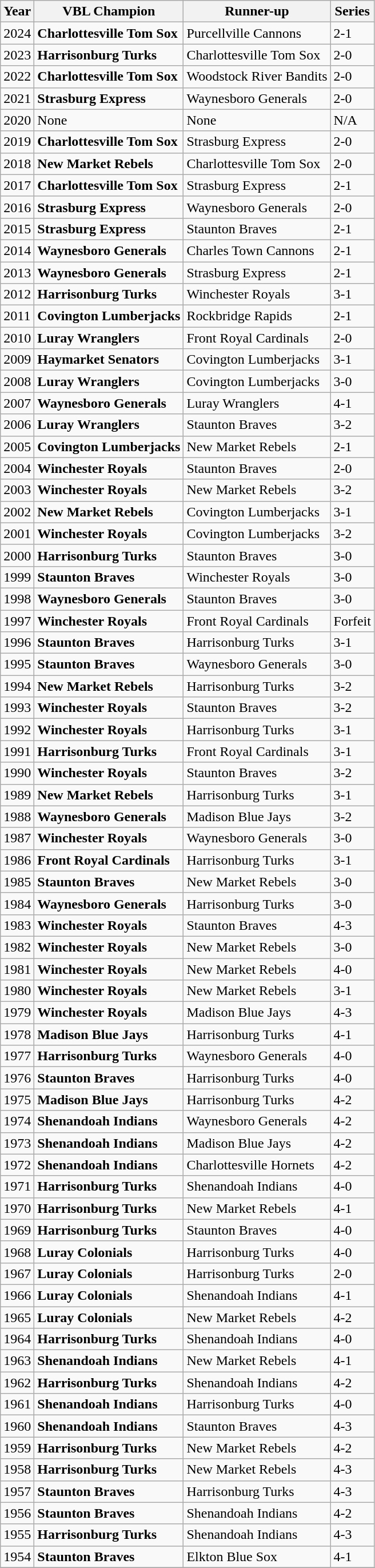<table class="wikitable">
<tr>
<th>Year</th>
<th>VBL Champion</th>
<th>Runner-up</th>
<th>Series</th>
</tr>
<tr>
<td>2024</td>
<td><strong>Charlottesville Tom Sox</strong></td>
<td>Purcellville Cannons</td>
<td>2-1</td>
</tr>
<tr>
<td>2023</td>
<td><strong>Harrisonburg Turks</strong></td>
<td>Charlottesville Tom Sox</td>
<td>2-0</td>
</tr>
<tr>
<td>2022</td>
<td><strong>Charlottesville Tom Sox</strong></td>
<td>Woodstock River Bandits</td>
<td>2-0</td>
</tr>
<tr>
<td>2021</td>
<td><strong>Strasburg Express</strong></td>
<td>Waynesboro Generals</td>
<td>2-0</td>
</tr>
<tr>
<td>2020</td>
<td>None</td>
<td>None</td>
<td>N/A</td>
</tr>
<tr>
<td>2019</td>
<td><strong>Charlottesville Tom Sox</strong></td>
<td>Strasburg Express</td>
<td>2-0</td>
</tr>
<tr>
<td>2018</td>
<td><strong>New Market Rebels</strong></td>
<td>Charlottesville Tom Sox</td>
<td>2-0</td>
</tr>
<tr>
<td>2017</td>
<td><strong>Charlottesville Tom Sox</strong></td>
<td>Strasburg Express</td>
<td>2-1</td>
</tr>
<tr>
<td>2016</td>
<td><strong>Strasburg Express</strong></td>
<td>Waynesboro Generals</td>
<td>2-0</td>
</tr>
<tr>
<td>2015</td>
<td><strong>Strasburg Express</strong></td>
<td>Staunton Braves</td>
<td>2-1</td>
</tr>
<tr>
<td>2014</td>
<td><strong>Waynesboro Generals</strong></td>
<td>Charles Town Cannons</td>
<td>2-1</td>
</tr>
<tr>
<td>2013</td>
<td><strong>Waynesboro Generals</strong></td>
<td>Strasburg Express</td>
<td>2-1</td>
</tr>
<tr>
<td>2012</td>
<td><strong>Harrisonburg Turks</strong></td>
<td>Winchester Royals</td>
<td>3-1</td>
</tr>
<tr>
<td>2011</td>
<td><strong>Covington Lumberjacks</strong></td>
<td>Rockbridge Rapids</td>
<td>2-1</td>
</tr>
<tr>
<td>2010</td>
<td><strong>Luray Wranglers</strong></td>
<td>Front Royal Cardinals</td>
<td>2-0</td>
</tr>
<tr>
<td>2009</td>
<td><strong>Haymarket Senators</strong></td>
<td>Covington Lumberjacks</td>
<td>3-1</td>
</tr>
<tr>
<td>2008</td>
<td><strong>Luray Wranglers</strong></td>
<td>Covington Lumberjacks</td>
<td>3-0</td>
</tr>
<tr>
<td>2007</td>
<td><strong>Waynesboro Generals</strong></td>
<td>Luray Wranglers</td>
<td>4-1</td>
</tr>
<tr>
<td>2006</td>
<td><strong>Luray Wranglers</strong></td>
<td>Staunton Braves</td>
<td>3-2</td>
</tr>
<tr>
<td>2005</td>
<td><strong>Covington Lumberjacks</strong></td>
<td>New Market Rebels</td>
<td>2-1</td>
</tr>
<tr>
<td>2004</td>
<td><strong>Winchester Royals</strong></td>
<td>Staunton Braves</td>
<td>2-0</td>
</tr>
<tr>
<td>2003</td>
<td><strong>Winchester Royals</strong></td>
<td>New Market Rebels</td>
<td>3-2</td>
</tr>
<tr>
<td>2002</td>
<td><strong>New Market Rebels</strong></td>
<td>Covington Lumberjacks</td>
<td>3-1</td>
</tr>
<tr>
<td>2001</td>
<td><strong>Winchester Royals</strong></td>
<td>Covington Lumberjacks</td>
<td>3-2</td>
</tr>
<tr>
<td>2000</td>
<td><strong>Harrisonburg Turks</strong></td>
<td>Staunton Braves</td>
<td>3-0</td>
</tr>
<tr>
<td>1999</td>
<td><strong>Staunton Braves</strong></td>
<td>Winchester Royals</td>
<td>3-0</td>
</tr>
<tr>
<td>1998</td>
<td><strong>Waynesboro Generals</strong></td>
<td>Staunton Braves</td>
<td>3-0</td>
</tr>
<tr>
<td>1997</td>
<td><strong>Winchester Royals</strong></td>
<td>Front Royal Cardinals</td>
<td>Forfeit</td>
</tr>
<tr>
<td>1996</td>
<td><strong>Staunton Braves</strong></td>
<td>Harrisonburg Turks</td>
<td>3-1</td>
</tr>
<tr>
<td>1995</td>
<td><strong>Staunton Braves</strong></td>
<td>Waynesboro Generals</td>
<td>3-0</td>
</tr>
<tr>
<td>1994</td>
<td><strong>New Market Rebels</strong></td>
<td>Harrisonburg Turks</td>
<td>3-2</td>
</tr>
<tr>
<td>1993</td>
<td><strong>Winchester Royals</strong></td>
<td>Staunton Braves</td>
<td>3-2</td>
</tr>
<tr>
<td>1992</td>
<td><strong>Winchester Royals</strong></td>
<td>Harrisonburg Turks</td>
<td>3-1</td>
</tr>
<tr>
<td>1991</td>
<td><strong>Harrisonburg Turks</strong></td>
<td>Front Royal Cardinals</td>
<td>3-1</td>
</tr>
<tr>
<td>1990</td>
<td><strong>Winchester Royals</strong></td>
<td>Staunton Braves</td>
<td>3-2</td>
</tr>
<tr>
<td>1989</td>
<td><strong>New Market Rebels</strong></td>
<td>Harrisonburg Turks</td>
<td>3-1</td>
</tr>
<tr>
<td>1988</td>
<td><strong>Waynesboro Generals</strong></td>
<td>Madison Blue Jays</td>
<td>3-2</td>
</tr>
<tr>
<td>1987</td>
<td><strong>Winchester Royals</strong></td>
<td>Waynesboro Generals</td>
<td>3-0</td>
</tr>
<tr>
<td>1986</td>
<td><strong>Front Royal Cardinals</strong></td>
<td>Harrisonburg Turks</td>
<td>3-1</td>
</tr>
<tr>
<td>1985</td>
<td><strong>Staunton Braves</strong></td>
<td>New Market Rebels</td>
<td>3-0</td>
</tr>
<tr>
<td>1984</td>
<td><strong>Waynesboro Generals</strong></td>
<td>Harrisonburg Turks</td>
<td>3-0</td>
</tr>
<tr>
<td>1983</td>
<td><strong>Winchester Royals</strong></td>
<td>Staunton Braves</td>
<td>4-3</td>
</tr>
<tr>
<td>1982</td>
<td><strong>Winchester Royals</strong></td>
<td>New Market Rebels</td>
<td>3-0</td>
</tr>
<tr>
<td>1981</td>
<td><strong>Winchester Royals</strong></td>
<td>New Market Rebels</td>
<td>4-0</td>
</tr>
<tr>
<td>1980</td>
<td><strong>Winchester Royals</strong></td>
<td>New Market Rebels</td>
<td>3-1</td>
</tr>
<tr>
<td>1979</td>
<td><strong>Winchester Royals</strong></td>
<td>Madison Blue Jays</td>
<td>4-3</td>
</tr>
<tr>
<td>1978</td>
<td><strong>Madison Blue Jays</strong></td>
<td>Harrisonburg Turks</td>
<td>4-1</td>
</tr>
<tr>
<td>1977</td>
<td><strong>Harrisonburg Turks</strong></td>
<td>Waynesboro Generals</td>
<td>4-0</td>
</tr>
<tr>
<td>1976</td>
<td><strong>Staunton Braves</strong></td>
<td>Harrisonburg Turks</td>
<td>4-0</td>
</tr>
<tr>
<td>1975</td>
<td><strong>Madison Blue Jays</strong></td>
<td>Harrisonburg Turks</td>
<td>4-2</td>
</tr>
<tr>
<td>1974</td>
<td><strong>Shenandoah Indians</strong></td>
<td>Waynesboro Generals</td>
<td>4-2</td>
</tr>
<tr>
<td>1973</td>
<td><strong>Shenandoah Indians</strong></td>
<td>Madison Blue Jays</td>
<td>4-2</td>
</tr>
<tr>
<td>1972</td>
<td><strong> Shenandoah Indians</strong></td>
<td>Charlottesville Hornets</td>
<td>4-2</td>
</tr>
<tr>
<td>1971</td>
<td><strong>Harrisonburg Turks</strong></td>
<td>Shenandoah Indians</td>
<td>4-0</td>
</tr>
<tr>
<td>1970</td>
<td><strong>Harrisonburg Turks</strong></td>
<td>New Market Rebels</td>
<td>4-1</td>
</tr>
<tr>
<td>1969</td>
<td><strong>Harrisonburg Turks</strong></td>
<td>Staunton Braves</td>
<td>4-0</td>
</tr>
<tr>
<td>1968</td>
<td><strong>Luray Colonials</strong></td>
<td>Harrisonburg Turks</td>
<td>4-0</td>
</tr>
<tr>
<td>1967</td>
<td><strong>Luray Colonials</strong></td>
<td>Harrisonburg Turks</td>
<td>2-0</td>
</tr>
<tr>
<td>1966</td>
<td><strong>Luray Colonials</strong></td>
<td>Shenandoah Indians</td>
<td>4-1</td>
</tr>
<tr>
<td>1965</td>
<td><strong>Luray Colonials</strong></td>
<td>New Market Rebels</td>
<td>4-2</td>
</tr>
<tr>
<td>1964</td>
<td><strong>Harrisonburg Turks</strong></td>
<td>Shenandoah Indians</td>
<td>4-0</td>
</tr>
<tr>
<td>1963</td>
<td><strong>Shenandoah Indians</strong></td>
<td>New Market Rebels</td>
<td>4-1</td>
</tr>
<tr>
<td>1962</td>
<td><strong>Harrisonburg Turks</strong></td>
<td>Shenandoah Indians</td>
<td>4-2</td>
</tr>
<tr>
<td>1961</td>
<td><strong>Shenandoah Indians</strong></td>
<td>Harrisonburg Turks</td>
<td>4-0</td>
</tr>
<tr>
<td>1960</td>
<td><strong>Shenandoah Indians</strong></td>
<td>Staunton Braves</td>
<td>4-3</td>
</tr>
<tr>
<td>1959</td>
<td><strong>Harrisonburg Turks</strong></td>
<td>New Market Rebels</td>
<td>4-2</td>
</tr>
<tr>
<td>1958</td>
<td><strong>Harrisonburg Turks</strong></td>
<td>New Market Rebels</td>
<td>4-3</td>
</tr>
<tr>
<td>1957</td>
<td><strong>Staunton Braves</strong></td>
<td>Harrisonburg Turks</td>
<td>4-3</td>
</tr>
<tr>
<td>1956</td>
<td><strong>Staunton Braves</strong></td>
<td>Shenandoah Indians</td>
<td>4-2</td>
</tr>
<tr>
<td>1955</td>
<td><strong>Harrisonburg Turks</strong></td>
<td>Shenandoah Indians</td>
<td>4-3</td>
</tr>
<tr>
<td>1954</td>
<td><strong>Staunton Braves</strong></td>
<td>Elkton Blue Sox</td>
<td>4-1</td>
</tr>
<tr>
</tr>
</table>
